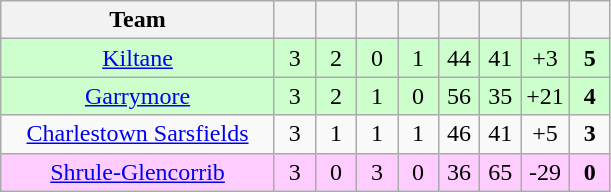<table class="wikitable" style="text-align:center">
<tr>
<th style="width:175px;">Team</th>
<th width="20"></th>
<th width="20"></th>
<th width="20"></th>
<th width="20"></th>
<th width="20"></th>
<th width="20"></th>
<th width="20"></th>
<th width="20"></th>
</tr>
<tr style="background:#cfc;">
<td><a href='#'>Kiltane</a></td>
<td>3</td>
<td>2</td>
<td>0</td>
<td>1</td>
<td>44</td>
<td>41</td>
<td>+3</td>
<td><strong>5</strong></td>
</tr>
<tr style="background:#cfc;">
<td><a href='#'>Garrymore</a></td>
<td>3</td>
<td>2</td>
<td>1</td>
<td>0</td>
<td>56</td>
<td>35</td>
<td>+21</td>
<td><strong>4</strong></td>
</tr>
<tr>
<td><a href='#'>Charlestown Sarsfields</a></td>
<td>3</td>
<td>1</td>
<td>1</td>
<td>1</td>
<td>46</td>
<td>41</td>
<td>+5</td>
<td><strong>3</strong></td>
</tr>
<tr style="background:#fcf;">
<td><a href='#'>Shrule-Glencorrib</a></td>
<td>3</td>
<td>0</td>
<td>3</td>
<td>0</td>
<td>36</td>
<td>65</td>
<td>-29</td>
<td><strong>0</strong></td>
</tr>
</table>
